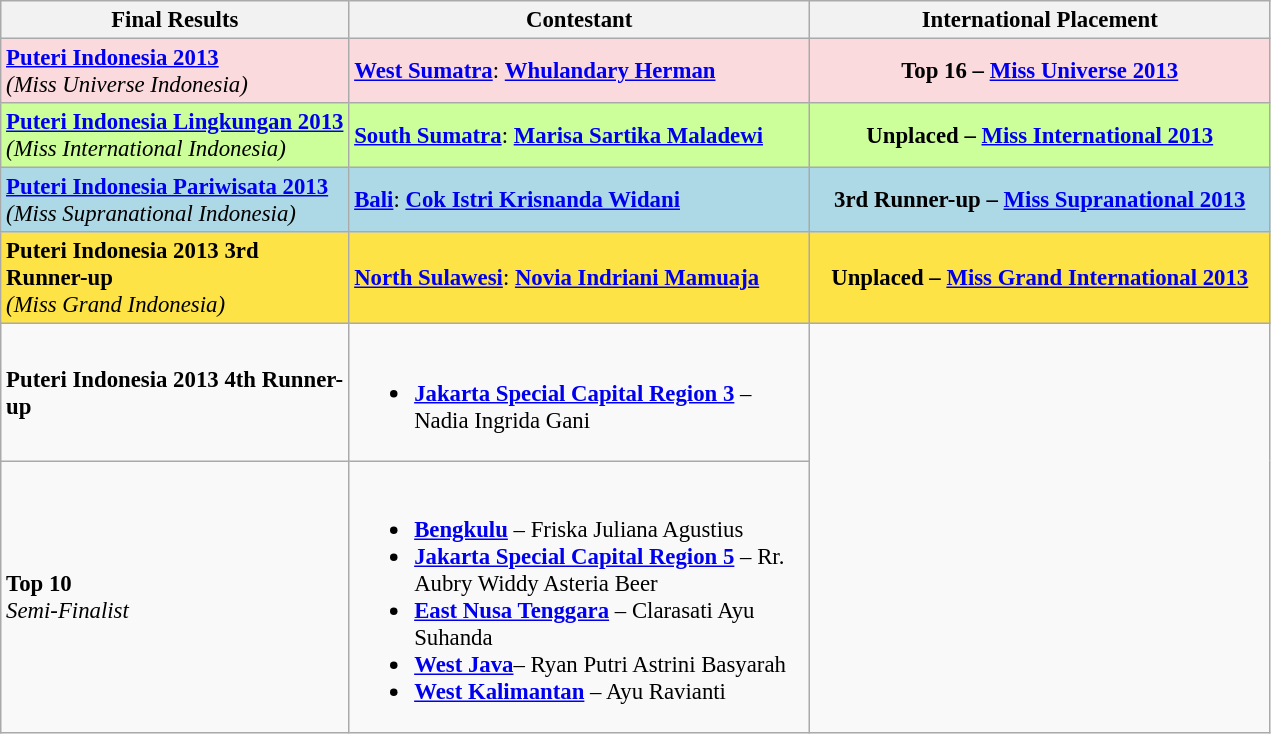<table class="wikitable sortable" style="font-size:95%;">
<tr>
<th width="225">Final Results</th>
<th width="300">Contestant</th>
<th width="300">International Placement</th>
</tr>
<tr>
<td style="background:#fadadd;"><strong><a href='#'>Puteri Indonesia 2013</a></strong><br><em>(Miss Universe Indonesia)</em></td>
<td style="background:#fadadd;"> <strong><a href='#'>West Sumatra</a></strong>: <strong><a href='#'>Whulandary Herman</a></strong></td>
<th style="background:#fadadd;">Top 16 – <a href='#'>Miss Universe 2013</a></th>
</tr>
<tr>
<td style="background:#ccff99;"><strong> <a href='#'>Puteri Indonesia Lingkungan 2013</a></strong><br><em>(Miss International Indonesia)</em></td>
<td style="background:#ccff99;"> <strong><a href='#'>South Sumatra</a></strong>: <strong><a href='#'>Marisa Sartika Maladewi</a></strong></td>
<th style="background:#ccff99;"><strong>Unplaced – <a href='#'>Miss International 2013</a></strong></th>
</tr>
<tr>
<td style="background:#ADD8E6;"><strong><a href='#'>Puteri Indonesia Pariwisata 2013</a></strong><br><em>(Miss Supranational Indonesia)</em></td>
<td style="background:#ADD8E6;"> <strong><a href='#'>Bali</a></strong>: <strong><a href='#'>Cok Istri Krisnanda Widani</a></strong></td>
<th style="background:#ADD8E6;">3rd Runner-up – <a href='#'>Miss Supranational 2013</a></th>
</tr>
<tr>
<td style="background:#FEE347;"><strong>Puteri Indonesia 2013 3rd Runner-up</strong><br><em>(Miss Grand Indonesia)</em></td>
<td style="background:#FEE347;"> <strong><a href='#'>North Sulawesi</a></strong>: <strong><a href='#'>Novia Indriani Mamuaja</a></strong></td>
<th style="background:#FEE347;">Unplaced – <a href='#'>Miss Grand International 2013</a></th>
</tr>
<tr>
<td><strong>Puteri Indonesia 2013 4th Runner-up</strong></td>
<td><br><ul><li> <strong><a href='#'>Jakarta Special Capital Region 3</a></strong> – Nadia Ingrida Gani</li></ul></td>
</tr>
<tr>
<td><strong>Top 10</strong><br><em>Semi-Finalist</em></td>
<td><br><ul><li> <strong><a href='#'>Bengkulu</a></strong> – Friska Juliana Agustius</li><li> <strong><a href='#'>Jakarta Special Capital Region 5</a></strong> – Rr. Aubry Widdy Asteria Beer</li><li> <strong><a href='#'>East Nusa Tenggara</a></strong> – Clarasati Ayu Suhanda</li><li> <strong><a href='#'>West Java</a></strong>– Ryan Putri Astrini Basyarah</li><li>  <strong><a href='#'>West Kalimantan</a></strong> – Ayu Ravianti</li></ul></td>
</tr>
</table>
